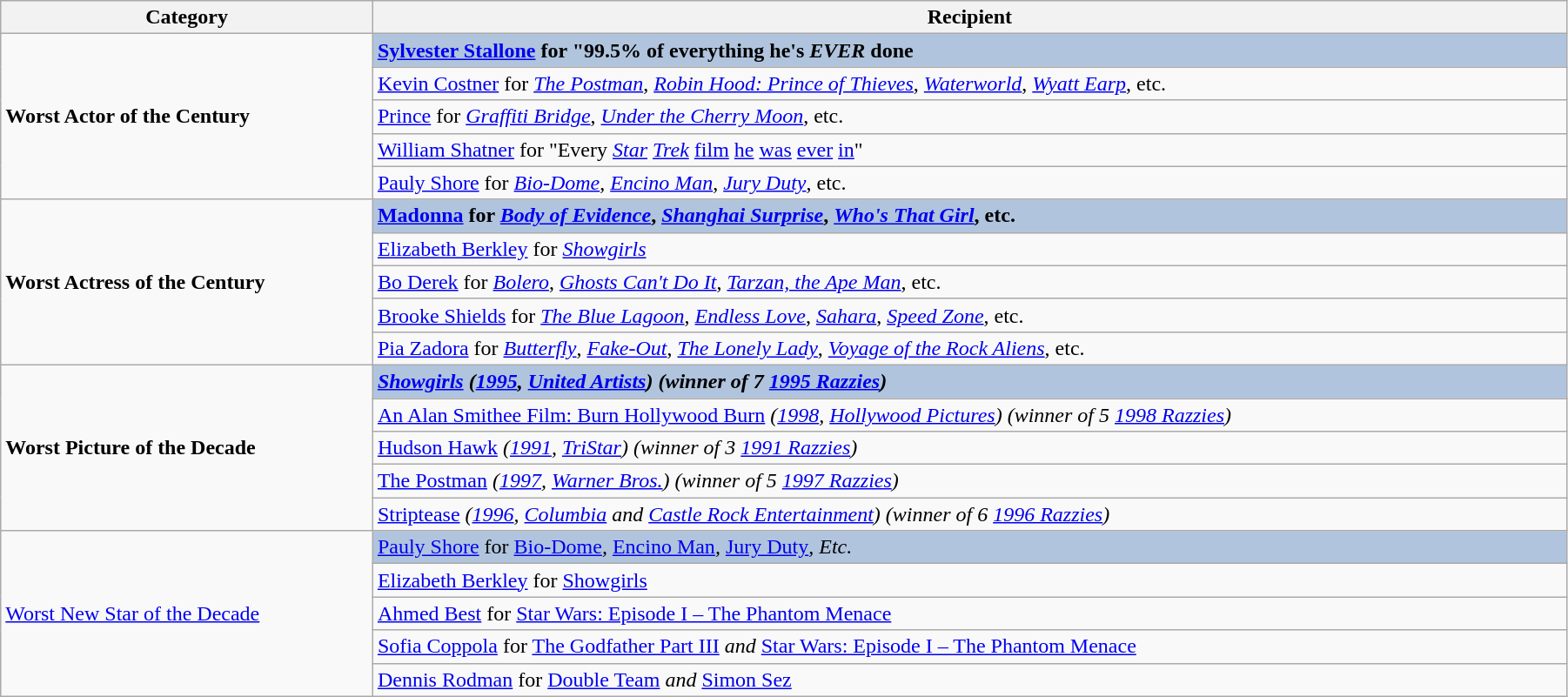<table class="wikitable" width="95%" align="centre">
<tr>
<th>Category</th>
<th>Recipient</th>
</tr>
<tr>
<td rowspan=5><strong>Worst Actor of the Century</strong></td>
<td style="background:#B0C4DE;"><strong><a href='#'>Sylvester Stallone</a> for "99.5% of everything he's <em>EVER</em> done</strong></td>
</tr>
<tr>
<td><a href='#'>Kevin Costner</a> for <em><a href='#'>The Postman</a></em>, <em><a href='#'>Robin Hood: Prince of Thieves</a></em>, <em><a href='#'>Waterworld</a></em>, <em><a href='#'>Wyatt Earp</a></em>, etc.</td>
</tr>
<tr>
<td><a href='#'>Prince</a> for <em><a href='#'>Graffiti Bridge</a></em>, <em><a href='#'>Under the Cherry Moon</a></em>, etc.</td>
</tr>
<tr>
<td><a href='#'>William Shatner</a> for "Every <em><a href='#'>Star</a></em> <em><a href='#'>Trek</a></em> <a href='#'>film</a> <a href='#'>he</a> <a href='#'>was</a> <a href='#'>ever</a> <a href='#'>in</a>"</td>
</tr>
<tr>
<td><a href='#'>Pauly Shore</a> for <em><a href='#'>Bio-Dome</a></em>, <em><a href='#'>Encino Man</a></em>, <em><a href='#'>Jury Duty</a></em>, etc.</td>
</tr>
<tr>
<td rowspan=5><strong>Worst Actress of the Century</strong></td>
<td style="background:#B0C4DE;"><strong><a href='#'>Madonna</a> for <em><a href='#'>Body of Evidence</a></em>, <em><a href='#'>Shanghai Surprise</a></em>, <em><a href='#'>Who's That Girl</a></em>, etc.</strong></td>
</tr>
<tr>
<td><a href='#'>Elizabeth Berkley</a> for <em><a href='#'>Showgirls</a></em></td>
</tr>
<tr>
<td><a href='#'>Bo Derek</a> for <em><a href='#'>Bolero</a></em>, <em><a href='#'>Ghosts Can't Do It</a></em>, <em><a href='#'>Tarzan, the Ape Man</a></em>, etc.</td>
</tr>
<tr>
<td><a href='#'>Brooke Shields</a> for <em><a href='#'>The Blue Lagoon</a></em>, <em><a href='#'>Endless Love</a></em>, <em><a href='#'>Sahara</a></em>, <em><a href='#'>Speed Zone</a></em>, etc.</td>
</tr>
<tr>
<td><a href='#'>Pia Zadora</a> for <em><a href='#'>Butterfly</a></em>, <em><a href='#'>Fake-Out</a></em>, <em><a href='#'>The Lonely Lady</a></em>, <em><a href='#'>Voyage of the Rock Aliens</a></em>, etc.</td>
</tr>
<tr>
<td rowspan=5><strong>Worst Picture of the Decade</strong></td>
<td style="background:#B0C4DE;"><strong><em><a href='#'>Showgirls</a><em> (<a href='#'>1995</a>, <a href='#'>United Artists</a>) (winner of 7 <a href='#'>1995 Razzies</a>)<strong></td>
</tr>
<tr>
<td></em><a href='#'>An Alan Smithee Film: Burn Hollywood Burn</a><em> (<a href='#'>1998</a>, <a href='#'>Hollywood Pictures</a>) (winner of 5 <a href='#'>1998 Razzies</a>)</td>
</tr>
<tr>
<td></em><a href='#'>Hudson Hawk</a><em> (<a href='#'>1991</a>, <a href='#'>TriStar</a>) (winner of 3 <a href='#'>1991 Razzies</a>)</td>
</tr>
<tr>
<td></em><a href='#'>The Postman</a><em> (<a href='#'>1997</a>, <a href='#'>Warner Bros.</a>) (winner of 5 <a href='#'>1997 Razzies</a>)</td>
</tr>
<tr>
<td></em><a href='#'>Striptease</a><em> (<a href='#'>1996</a>, <a href='#'>Columbia</a> and <a href='#'>Castle Rock Entertainment</a>) (winner of 6 <a href='#'>1996 Razzies</a>)</td>
</tr>
<tr>
<td rowspan=5></strong><a href='#'>Worst New Star of the Decade</a><strong></td>
<td style="background:#B0C4DE;"></strong><a href='#'>Pauly Shore</a> for  </em><a href='#'>Bio-Dome</a><em>, </em><a href='#'>Encino Man</a><em>, </em><a href='#'>Jury Duty</a><em>, Etc.<strong></td>
</tr>
<tr>
<td><a href='#'>Elizabeth Berkley</a> for </em><a href='#'>Showgirls</a><em></td>
</tr>
<tr>
<td><a href='#'>Ahmed Best</a> for </em><a href='#'>Star Wars: Episode I – The Phantom Menace</a><em></td>
</tr>
<tr>
<td><a href='#'>Sofia Coppola</a> for </em><a href='#'>The Godfather Part III</a><em> and </em><a href='#'>Star Wars: Episode I – The Phantom Menace</a><em></td>
</tr>
<tr>
<td><a href='#'>Dennis Rodman</a> for </em><a href='#'>Double Team</a><em> and </em><a href='#'>Simon Sez</a><em></td>
</tr>
</table>
